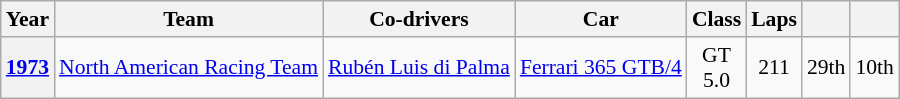<table class="wikitable" style="text-align:center; font-size:90%">
<tr>
<th>Year</th>
<th>Team</th>
<th>Co-drivers</th>
<th>Car</th>
<th>Class</th>
<th>Laps</th>
<th></th>
<th></th>
</tr>
<tr>
<th><a href='#'>1973</a></th>
<td align="left"> <a href='#'>North American Racing Team</a></td>
<td align="left"> <a href='#'>Rubén Luis di Palma</a></td>
<td align="left"><a href='#'>Ferrari 365 GTB/4</a></td>
<td>GT<br>5.0</td>
<td>211</td>
<td>29th</td>
<td>10th</td>
</tr>
</table>
